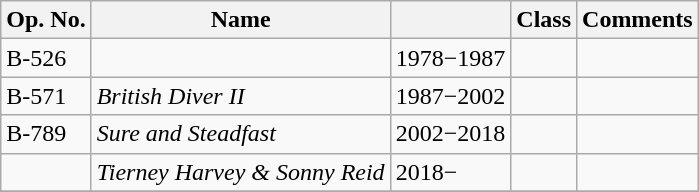<table class="wikitable">
<tr>
<th>Op. No.</th>
<th>Name</th>
<th></th>
<th>Class</th>
<th>Comments</th>
</tr>
<tr>
<td>B-526</td>
<td></td>
<td>1978−1987</td>
<td></td>
<td></td>
</tr>
<tr>
<td>B-571</td>
<td><em>British Diver II</em></td>
<td>1987−2002</td>
<td></td>
<td></td>
</tr>
<tr>
<td>B-789</td>
<td><em>Sure and Steadfast</em></td>
<td>2002−2018</td>
<td></td>
<td></td>
</tr>
<tr>
<td></td>
<td><em>Tierney Harvey & Sonny Reid</em></td>
<td>2018−</td>
<td></td>
<td></td>
</tr>
<tr>
</tr>
</table>
